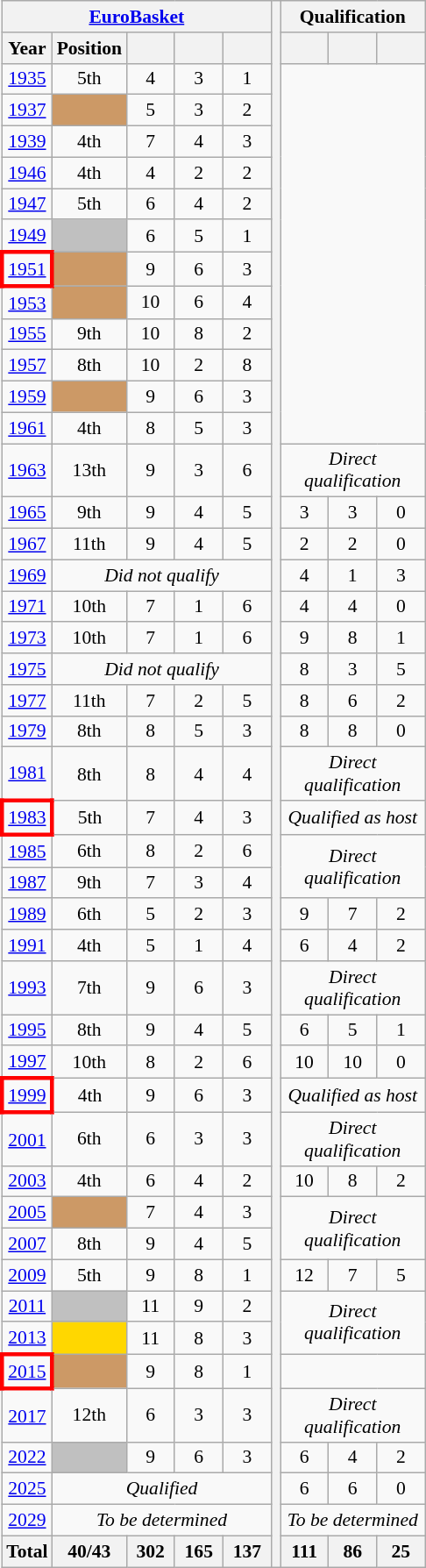<table class="wikitable" style="text-align: center;font-size:90%;">
<tr>
<th colspan=5><a href='#'>EuroBasket</a></th>
<th rowspan=46></th>
<th colspan=3>Qualification</th>
</tr>
<tr>
<th>Year</th>
<th>Position</th>
<th width=30></th>
<th width=30></th>
<th width=30></th>
<th width=30></th>
<th width=30></th>
<th width=30></th>
</tr>
<tr>
<td> <a href='#'>1935</a></td>
<td>5th</td>
<td>4</td>
<td>3</td>
<td>1</td>
</tr>
<tr>
<td> <a href='#'>1937</a></td>
<td bgcolor=#cc9966></td>
<td>5</td>
<td>3</td>
<td>2</td>
</tr>
<tr>
<td> <a href='#'>1939</a></td>
<td>4th</td>
<td>7</td>
<td>4</td>
<td>3</td>
</tr>
<tr>
<td> <a href='#'>1946</a></td>
<td>4th</td>
<td>4</td>
<td>2</td>
<td>2</td>
</tr>
<tr>
<td> <a href='#'>1947</a></td>
<td>5th</td>
<td>6</td>
<td>4</td>
<td>2</td>
</tr>
<tr>
<td> <a href='#'>1949</a></td>
<td bgcolor=silver></td>
<td>6</td>
<td>5</td>
<td>1</td>
</tr>
<tr>
<td style="border: 3px solid red"> <a href='#'>1951</a></td>
<td bgcolor=#cc9966></td>
<td>9</td>
<td>6</td>
<td>3</td>
</tr>
<tr>
<td> <a href='#'>1953</a></td>
<td bgcolor=#cc9966></td>
<td>10</td>
<td>6</td>
<td>4</td>
</tr>
<tr>
<td> <a href='#'>1955</a></td>
<td>9th</td>
<td>10</td>
<td>8</td>
<td>2</td>
</tr>
<tr>
<td> <a href='#'>1957</a></td>
<td>8th</td>
<td>10</td>
<td>2</td>
<td>8</td>
</tr>
<tr>
<td> <a href='#'>1959</a></td>
<td bgcolor=#cc9966></td>
<td>9</td>
<td>6</td>
<td>3</td>
</tr>
<tr>
<td> <a href='#'>1961</a></td>
<td>4th</td>
<td>8</td>
<td>5</td>
<td>3</td>
</tr>
<tr>
<td> <a href='#'>1963</a></td>
<td>13th</td>
<td>9</td>
<td>3</td>
<td>6</td>
<td colspan=3><em>Direct qualification</em></td>
</tr>
<tr>
<td> <a href='#'>1965</a></td>
<td>9th</td>
<td>9</td>
<td>4</td>
<td>5</td>
<td>3</td>
<td>3</td>
<td>0</td>
</tr>
<tr>
<td> <a href='#'>1967</a></td>
<td>11th</td>
<td>9</td>
<td>4</td>
<td>5</td>
<td>2</td>
<td>2</td>
<td>0</td>
</tr>
<tr>
<td> <a href='#'>1969</a></td>
<td colspan=4><em>Did not qualify</em></td>
<td>4</td>
<td>1</td>
<td>3</td>
</tr>
<tr>
<td> <a href='#'>1971</a></td>
<td>10th</td>
<td>7</td>
<td>1</td>
<td>6</td>
<td>4</td>
<td>4</td>
<td>0</td>
</tr>
<tr>
<td> <a href='#'>1973</a></td>
<td>10th</td>
<td>7</td>
<td>1</td>
<td>6</td>
<td>9</td>
<td>8</td>
<td>1</td>
</tr>
<tr>
<td> <a href='#'>1975</a></td>
<td colspan=4><em>Did not qualify</em></td>
<td>8</td>
<td>3</td>
<td>5</td>
</tr>
<tr>
<td> <a href='#'>1977</a></td>
<td>11th</td>
<td>7</td>
<td>2</td>
<td>5</td>
<td>8</td>
<td>6</td>
<td>2</td>
</tr>
<tr>
<td> <a href='#'>1979</a></td>
<td>8th</td>
<td>8</td>
<td>5</td>
<td>3</td>
<td>8</td>
<td>8</td>
<td>0</td>
</tr>
<tr>
<td> <a href='#'>1981</a></td>
<td>8th</td>
<td>8</td>
<td>4</td>
<td>4</td>
<td colspan=3><em>Direct qualification</em></td>
</tr>
<tr>
<td style="border: 3px solid red"> <a href='#'>1983</a></td>
<td>5th</td>
<td>7</td>
<td>4</td>
<td>3</td>
<td colspan=3><em>Qualified as host</em></td>
</tr>
<tr>
<td> <a href='#'>1985</a></td>
<td>6th</td>
<td>8</td>
<td>2</td>
<td>6</td>
<td colspan=3 rowspan=2><em>Direct qualification</em></td>
</tr>
<tr>
<td> <a href='#'>1987</a></td>
<td>9th</td>
<td>7</td>
<td>3</td>
<td>4</td>
</tr>
<tr>
<td> <a href='#'>1989</a></td>
<td>6th</td>
<td>5</td>
<td>2</td>
<td>3</td>
<td>9</td>
<td>7</td>
<td>2</td>
</tr>
<tr>
<td> <a href='#'>1991</a></td>
<td>4th</td>
<td>5</td>
<td>1</td>
<td>4</td>
<td>6</td>
<td>4</td>
<td>2</td>
</tr>
<tr>
<td> <a href='#'>1993</a></td>
<td>7th</td>
<td>9</td>
<td>6</td>
<td>3</td>
<td colspan=3><em>Direct qualification</em></td>
</tr>
<tr>
<td> <a href='#'>1995</a></td>
<td>8th</td>
<td>9</td>
<td>4</td>
<td>5</td>
<td>6</td>
<td>5</td>
<td>1</td>
</tr>
<tr>
<td> <a href='#'>1997</a></td>
<td>10th</td>
<td>8</td>
<td>2</td>
<td>6</td>
<td>10</td>
<td>10</td>
<td>0</td>
</tr>
<tr>
<td style="border: 3px solid red"> <a href='#'>1999</a></td>
<td>4th</td>
<td>9</td>
<td>6</td>
<td>3</td>
<td colspan=3><em>Qualified as host</em></td>
</tr>
<tr>
<td> <a href='#'>2001</a></td>
<td>6th</td>
<td>6</td>
<td>3</td>
<td>3</td>
<td colspan=3><em>Direct qualification</em></td>
</tr>
<tr>
<td> <a href='#'>2003</a></td>
<td>4th</td>
<td>6</td>
<td>4</td>
<td>2</td>
<td>10</td>
<td>8</td>
<td>2</td>
</tr>
<tr>
<td> <a href='#'>2005</a></td>
<td bgcolor=#cc9966></td>
<td>7</td>
<td>4</td>
<td>3</td>
<td colspan=3 rowspan=2><em>Direct qualification</em></td>
</tr>
<tr>
<td> <a href='#'>2007</a></td>
<td>8th</td>
<td>9</td>
<td>4</td>
<td>5</td>
</tr>
<tr>
<td> <a href='#'>2009</a></td>
<td>5th</td>
<td>9</td>
<td>8</td>
<td>1</td>
<td>12</td>
<td>7</td>
<td>5</td>
</tr>
<tr>
<td> <a href='#'>2011</a></td>
<td bgcolor=silver></td>
<td>11</td>
<td>9</td>
<td>2</td>
<td colspan=3 rowspan=2><em>Direct qualification</em></td>
</tr>
<tr>
<td> <a href='#'>2013</a></td>
<td bgcolor=gold></td>
<td>11</td>
<td>8</td>
<td>3</td>
</tr>
<tr>
<td style="border: 3px solid red"> <a href='#'>2015</a></td>
<td bgcolor=#cc9966></td>
<td>9</td>
<td>8</td>
<td>1</td>
<td colspan=3></td>
</tr>
<tr>
<td> <a href='#'>2017</a></td>
<td>12th</td>
<td>6</td>
<td>3</td>
<td>3</td>
<td colspan=3><em>Direct qualification</em></td>
</tr>
<tr>
<td> <a href='#'>2022</a></td>
<td bgcolor=silver></td>
<td>9</td>
<td>6</td>
<td>3</td>
<td>6</td>
<td>4</td>
<td>2</td>
</tr>
<tr>
<td> <a href='#'>2025</a></td>
<td colspan=4><em>Qualified</em></td>
<td>6</td>
<td>6</td>
<td>0</td>
</tr>
<tr>
<td> <a href='#'>2029</a></td>
<td colspan=4><em>To be determined</em></td>
<td colspan=3><em>To be determined</em></td>
</tr>
<tr>
<th>Total</th>
<th>40/43</th>
<th>302</th>
<th>165</th>
<th>137</th>
<th>111</th>
<th>86</th>
<th>25</th>
</tr>
</table>
